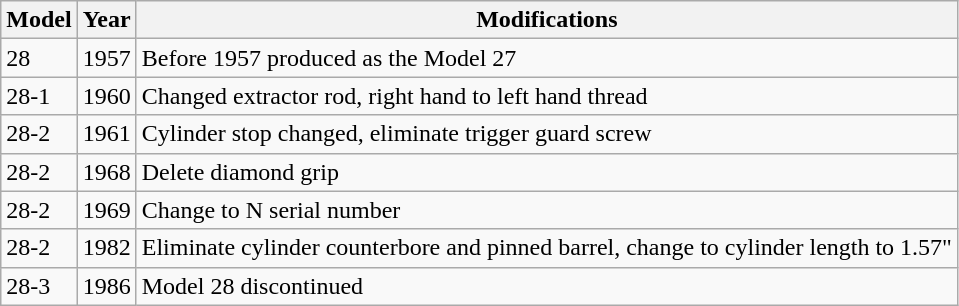<table class="wikitable">
<tr>
<th>Model</th>
<th>Year</th>
<th>Modifications</th>
</tr>
<tr>
<td>28</td>
<td>1957</td>
<td>Before 1957 produced as the Model 27</td>
</tr>
<tr>
<td>28-1</td>
<td>1960</td>
<td>Changed extractor rod, right hand to left hand thread</td>
</tr>
<tr>
<td>28-2</td>
<td>1961</td>
<td>Cylinder stop changed, eliminate trigger guard screw</td>
</tr>
<tr>
<td>28-2</td>
<td>1968</td>
<td>Delete diamond grip</td>
</tr>
<tr>
<td>28-2</td>
<td>1969</td>
<td>Change to N serial number</td>
</tr>
<tr>
<td>28-2</td>
<td>1982</td>
<td>Eliminate cylinder counterbore and pinned barrel, change to cylinder length to 1.57"</td>
</tr>
<tr>
<td>28-3</td>
<td>1986</td>
<td>Model 28 discontinued</td>
</tr>
</table>
